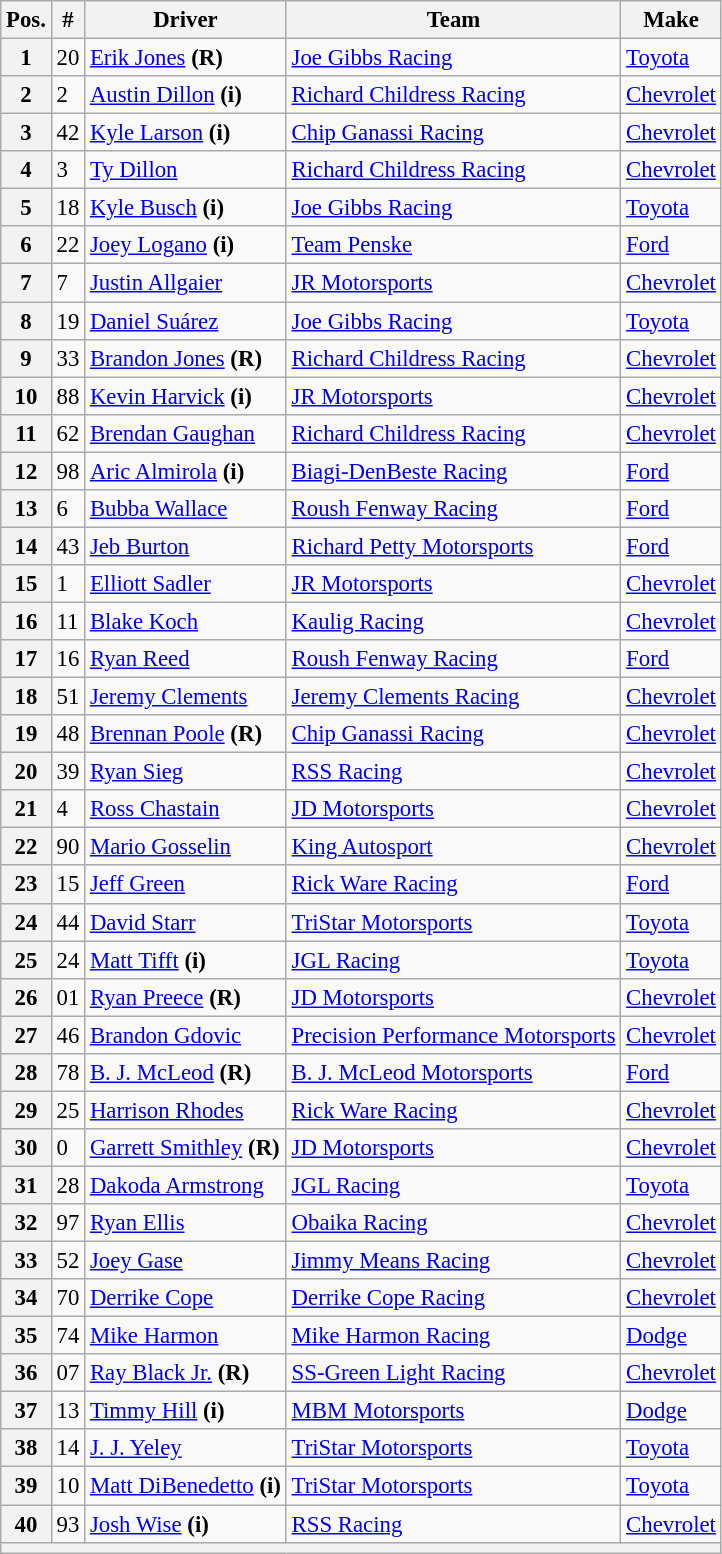<table class="wikitable" style="font-size:95%">
<tr>
<th>Pos.</th>
<th>#</th>
<th>Driver</th>
<th>Team</th>
<th>Make</th>
</tr>
<tr>
<th>1</th>
<td>20</td>
<td><a href='#'>Erik Jones</a> <strong>(R)</strong></td>
<td><a href='#'>Joe Gibbs Racing</a></td>
<td><a href='#'>Toyota</a></td>
</tr>
<tr>
<th>2</th>
<td>2</td>
<td><a href='#'>Austin Dillon</a> <strong>(i)</strong></td>
<td><a href='#'>Richard Childress Racing</a></td>
<td><a href='#'>Chevrolet</a></td>
</tr>
<tr>
<th>3</th>
<td>42</td>
<td><a href='#'>Kyle Larson</a> <strong>(i)</strong></td>
<td><a href='#'>Chip Ganassi Racing</a></td>
<td><a href='#'>Chevrolet</a></td>
</tr>
<tr>
<th>4</th>
<td>3</td>
<td><a href='#'>Ty Dillon</a></td>
<td><a href='#'>Richard Childress Racing</a></td>
<td><a href='#'>Chevrolet</a></td>
</tr>
<tr>
<th>5</th>
<td>18</td>
<td><a href='#'>Kyle Busch</a> <strong>(i)</strong></td>
<td><a href='#'>Joe Gibbs Racing</a></td>
<td><a href='#'>Toyota</a></td>
</tr>
<tr>
<th>6</th>
<td>22</td>
<td><a href='#'>Joey Logano</a> <strong>(i)</strong></td>
<td><a href='#'>Team Penske</a></td>
<td><a href='#'>Ford</a></td>
</tr>
<tr>
<th>7</th>
<td>7</td>
<td><a href='#'>Justin Allgaier</a></td>
<td><a href='#'>JR Motorsports</a></td>
<td><a href='#'>Chevrolet</a></td>
</tr>
<tr>
<th>8</th>
<td>19</td>
<td><a href='#'>Daniel Suárez</a></td>
<td><a href='#'>Joe Gibbs Racing</a></td>
<td><a href='#'>Toyota</a></td>
</tr>
<tr>
<th>9</th>
<td>33</td>
<td><a href='#'>Brandon Jones</a> <strong>(R)</strong></td>
<td><a href='#'>Richard Childress Racing</a></td>
<td><a href='#'>Chevrolet</a></td>
</tr>
<tr>
<th>10</th>
<td>88</td>
<td><a href='#'>Kevin Harvick</a> <strong>(i)</strong></td>
<td><a href='#'>JR Motorsports</a></td>
<td><a href='#'>Chevrolet</a></td>
</tr>
<tr>
<th>11</th>
<td>62</td>
<td><a href='#'>Brendan Gaughan</a></td>
<td><a href='#'>Richard Childress Racing</a></td>
<td><a href='#'>Chevrolet</a></td>
</tr>
<tr>
<th>12</th>
<td>98</td>
<td><a href='#'>Aric Almirola</a> <strong>(i)</strong></td>
<td><a href='#'>Biagi-DenBeste Racing</a></td>
<td><a href='#'>Ford</a></td>
</tr>
<tr>
<th>13</th>
<td>6</td>
<td><a href='#'>Bubba Wallace</a></td>
<td><a href='#'>Roush Fenway Racing</a></td>
<td><a href='#'>Ford</a></td>
</tr>
<tr>
<th>14</th>
<td>43</td>
<td><a href='#'>Jeb Burton</a></td>
<td><a href='#'>Richard Petty Motorsports</a></td>
<td><a href='#'>Ford</a></td>
</tr>
<tr>
<th>15</th>
<td>1</td>
<td><a href='#'>Elliott Sadler</a></td>
<td><a href='#'>JR Motorsports</a></td>
<td><a href='#'>Chevrolet</a></td>
</tr>
<tr>
<th>16</th>
<td>11</td>
<td><a href='#'>Blake Koch</a></td>
<td><a href='#'>Kaulig Racing</a></td>
<td><a href='#'>Chevrolet</a></td>
</tr>
<tr>
<th>17</th>
<td>16</td>
<td><a href='#'>Ryan Reed</a></td>
<td><a href='#'>Roush Fenway Racing</a></td>
<td><a href='#'>Ford</a></td>
</tr>
<tr>
<th>18</th>
<td>51</td>
<td><a href='#'>Jeremy Clements</a></td>
<td><a href='#'>Jeremy Clements Racing</a></td>
<td><a href='#'>Chevrolet</a></td>
</tr>
<tr>
<th>19</th>
<td>48</td>
<td><a href='#'>Brennan Poole</a> <strong>(R)</strong></td>
<td><a href='#'>Chip Ganassi Racing</a></td>
<td><a href='#'>Chevrolet</a></td>
</tr>
<tr>
<th>20</th>
<td>39</td>
<td><a href='#'>Ryan Sieg</a></td>
<td><a href='#'>RSS Racing</a></td>
<td><a href='#'>Chevrolet</a></td>
</tr>
<tr>
<th>21</th>
<td>4</td>
<td><a href='#'>Ross Chastain</a></td>
<td><a href='#'>JD Motorsports</a></td>
<td><a href='#'>Chevrolet</a></td>
</tr>
<tr>
<th>22</th>
<td>90</td>
<td><a href='#'>Mario Gosselin</a></td>
<td><a href='#'>King Autosport</a></td>
<td><a href='#'>Chevrolet</a></td>
</tr>
<tr>
<th>23</th>
<td>15</td>
<td><a href='#'>Jeff Green</a></td>
<td><a href='#'>Rick Ware Racing</a></td>
<td><a href='#'>Ford</a></td>
</tr>
<tr>
<th>24</th>
<td>44</td>
<td><a href='#'>David Starr</a></td>
<td><a href='#'>TriStar Motorsports</a></td>
<td><a href='#'>Toyota</a></td>
</tr>
<tr>
<th>25</th>
<td>24</td>
<td><a href='#'>Matt Tifft</a> <strong>(i)</strong></td>
<td><a href='#'>JGL Racing</a></td>
<td><a href='#'>Toyota</a></td>
</tr>
<tr>
<th>26</th>
<td>01</td>
<td><a href='#'>Ryan Preece</a> <strong>(R)</strong></td>
<td><a href='#'>JD Motorsports</a></td>
<td><a href='#'>Chevrolet</a></td>
</tr>
<tr>
<th>27</th>
<td>46</td>
<td><a href='#'>Brandon Gdovic</a></td>
<td><a href='#'>Precision Performance Motorsports</a></td>
<td><a href='#'>Chevrolet</a></td>
</tr>
<tr>
<th>28</th>
<td>78</td>
<td><a href='#'>B. J. McLeod</a> <strong>(R)</strong></td>
<td><a href='#'>B. J. McLeod Motorsports</a></td>
<td><a href='#'>Ford</a></td>
</tr>
<tr>
<th>29</th>
<td>25</td>
<td><a href='#'>Harrison Rhodes</a></td>
<td><a href='#'>Rick Ware Racing</a></td>
<td><a href='#'>Chevrolet</a></td>
</tr>
<tr>
<th>30</th>
<td>0</td>
<td><a href='#'>Garrett Smithley</a> <strong>(R)</strong></td>
<td><a href='#'>JD Motorsports</a></td>
<td><a href='#'>Chevrolet</a></td>
</tr>
<tr>
<th>31</th>
<td>28</td>
<td><a href='#'>Dakoda Armstrong</a></td>
<td><a href='#'>JGL Racing</a></td>
<td><a href='#'>Toyota</a></td>
</tr>
<tr>
<th>32</th>
<td>97</td>
<td><a href='#'>Ryan Ellis</a></td>
<td><a href='#'>Obaika Racing</a></td>
<td><a href='#'>Chevrolet</a></td>
</tr>
<tr>
<th>33</th>
<td>52</td>
<td><a href='#'>Joey Gase</a></td>
<td><a href='#'>Jimmy Means Racing</a></td>
<td><a href='#'>Chevrolet</a></td>
</tr>
<tr>
<th>34</th>
<td>70</td>
<td><a href='#'>Derrike Cope</a></td>
<td><a href='#'>Derrike Cope Racing</a></td>
<td><a href='#'>Chevrolet</a></td>
</tr>
<tr>
<th>35</th>
<td>74</td>
<td><a href='#'>Mike Harmon</a></td>
<td><a href='#'>Mike Harmon Racing</a></td>
<td><a href='#'>Dodge</a></td>
</tr>
<tr>
<th>36</th>
<td>07</td>
<td><a href='#'>Ray Black Jr.</a> <strong>(R)</strong></td>
<td><a href='#'>SS-Green Light Racing</a></td>
<td><a href='#'>Chevrolet</a></td>
</tr>
<tr>
<th>37</th>
<td>13</td>
<td><a href='#'>Timmy Hill</a> <strong>(i)</strong></td>
<td><a href='#'>MBM Motorsports</a></td>
<td><a href='#'>Dodge</a></td>
</tr>
<tr>
<th>38</th>
<td>14</td>
<td><a href='#'>J. J. Yeley</a></td>
<td><a href='#'>TriStar Motorsports</a></td>
<td><a href='#'>Toyota</a></td>
</tr>
<tr>
<th>39</th>
<td>10</td>
<td><a href='#'>Matt DiBenedetto</a> <strong>(i)</strong></td>
<td><a href='#'>TriStar Motorsports</a></td>
<td><a href='#'>Toyota</a></td>
</tr>
<tr>
<th>40</th>
<td>93</td>
<td><a href='#'>Josh Wise</a> <strong>(i)</strong></td>
<td><a href='#'>RSS Racing</a></td>
<td><a href='#'>Chevrolet</a></td>
</tr>
<tr>
<th colspan="5"></th>
</tr>
</table>
